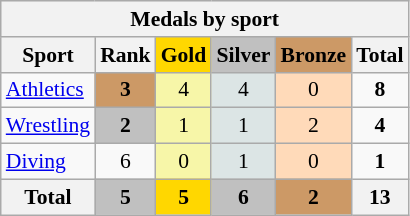<table class="wikitable sortable collapsible"style="font-size:90%; text-align:center;">
<tr style="background:#efefef;">
<th colspan=6>Medals by sport</th>
</tr>
<tr>
<th><strong>Sport</strong></th>
<th><strong>Rank</strong></th>
<th style="background-color:gold;"><strong>Gold </strong></th>
<th style="background-color:silver;"><strong>Silver </strong></th>
<th style="background-color:#c96;"><strong>Bronze </strong></th>
<th><strong>Total</strong></th>
</tr>
<tr>
<td align=left> <a href='#'>Athletics</a></td>
<th style="background-color:#c96;"><strong>3</strong></th>
<td style="background:#F7F6A8;">4</td>
<td style="background:#DCE5E5;">4</td>
<td style="background:#FFDAB9;">0</td>
<td><strong>8</strong></td>
</tr>
<tr>
<td align=left> <a href='#'>Wrestling</a></td>
<th style="background-color:silver;">2</th>
<td style="background:#F7F6A8;">1</td>
<td style="background:#DCE5E5;">1</td>
<td style="background:#FFDAB9;">2</td>
<td><strong>4</strong></td>
</tr>
<tr>
<td align=left> <a href='#'>Diving</a></td>
<td>6</td>
<td style="background:#F7F6A8;">0</td>
<td style="background:#DCE5E5;">1</td>
<td style="background:#FFDAB9;">0</td>
<td><strong>1</strong></td>
</tr>
<tr>
<th>Total</th>
<th style="background:silver;">5</th>
<th style="background:gold;">5</th>
<th style="background:silver;">6</th>
<th style="background:#c96;">2</th>
<th>13</th>
</tr>
</table>
